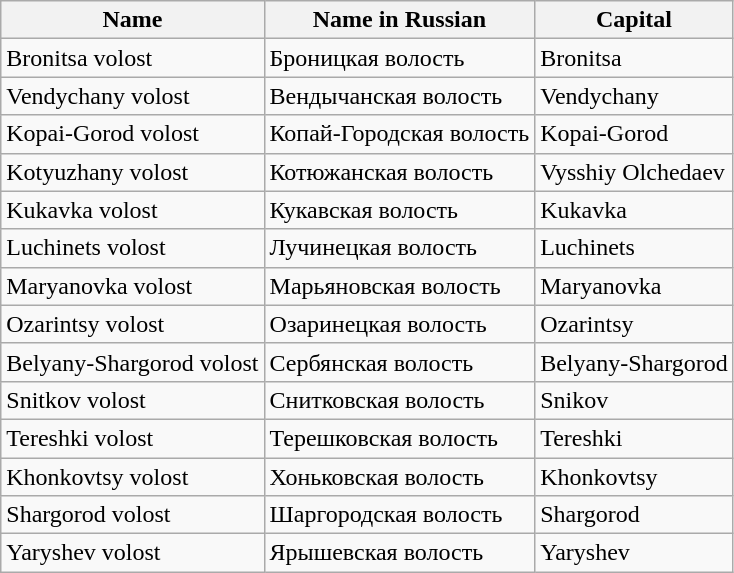<table class="wikitable sortable">
<tr>
<th>Name</th>
<th>Name in Russian</th>
<th>Capital</th>
</tr>
<tr>
<td>Bronitsa volost</td>
<td>Броницкая волость</td>
<td>Bronitsa</td>
</tr>
<tr>
<td>Vendychany volost</td>
<td>Вендычанская волость</td>
<td>Vendychany</td>
</tr>
<tr>
<td>Kopai-Gorod volost</td>
<td>Копай-Городская волость</td>
<td>Kopai-Gorod</td>
</tr>
<tr>
<td>Kotyuzhany volost</td>
<td>Котюжанская волость</td>
<td>Vysshiy Olchedaev</td>
</tr>
<tr>
<td>Kukavka volost</td>
<td>Кукавская волость</td>
<td>Kukavka</td>
</tr>
<tr>
<td>Luchinets volost</td>
<td>Лучинецкая волость</td>
<td>Luchinets</td>
</tr>
<tr>
<td>Maryanovka volost</td>
<td>Марьяновская волость</td>
<td>Maryanovka</td>
</tr>
<tr>
<td>Ozarintsy volost</td>
<td>Озаринецкая волость</td>
<td>Ozarintsy</td>
</tr>
<tr>
<td>Belyany-Shargorod volost</td>
<td>Сербянская волость</td>
<td>Belyany-Shargorod</td>
</tr>
<tr>
<td>Snitkov volost</td>
<td>Снитковская волость</td>
<td>Snikov</td>
</tr>
<tr>
<td>Tereshki volost</td>
<td>Терешковская волость</td>
<td>Tereshki</td>
</tr>
<tr>
<td>Khonkovtsy volost</td>
<td>Хоньковская волость</td>
<td>Khonkovtsy</td>
</tr>
<tr>
<td>Shargorod volost</td>
<td>Шаргородская волость</td>
<td>Shargorod</td>
</tr>
<tr>
<td>Yaryshev volost</td>
<td>Ярышевская волость</td>
<td>Yaryshev</td>
</tr>
</table>
